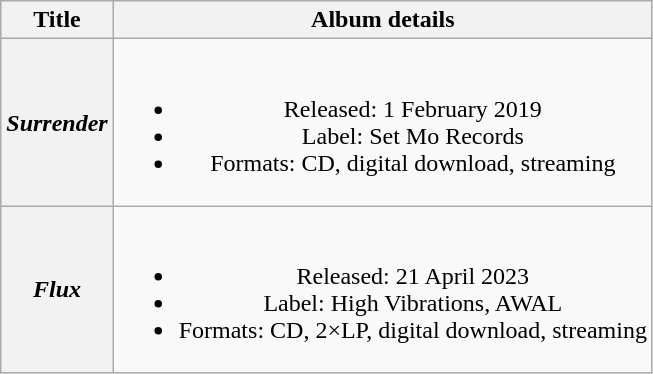<table class="wikitable plainrowheaders" style="text-align:center;">
<tr>
<th>Title</th>
<th>Album details</th>
</tr>
<tr>
<th scope="row"><em>Surrender</em></th>
<td><br><ul><li>Released: 1 February 2019</li><li>Label: Set Mo Records</li><li>Formats: CD, digital download, streaming</li></ul></td>
</tr>
<tr>
<th scope="row"><em>Flux</em></th>
<td><br><ul><li>Released: 21 April 2023</li><li>Label: High Vibrations, AWAL</li><li>Formats: CD, 2×LP, digital download, streaming</li></ul></td>
</tr>
</table>
